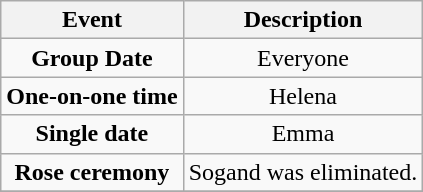<table class="wikitable sortable" style="text-align:center;">
<tr>
<th>Event</th>
<th>Description</th>
</tr>
<tr>
<td><strong>Group Date</strong></td>
<td>Everyone</td>
</tr>
<tr>
<td><strong>One-on-one time</strong></td>
<td>Helena</td>
</tr>
<tr>
<td><strong>Single date</strong></td>
<td>Emma</td>
</tr>
<tr>
<td><strong>Rose ceremony</strong></td>
<td>Sogand was eliminated.</td>
</tr>
<tr>
</tr>
</table>
